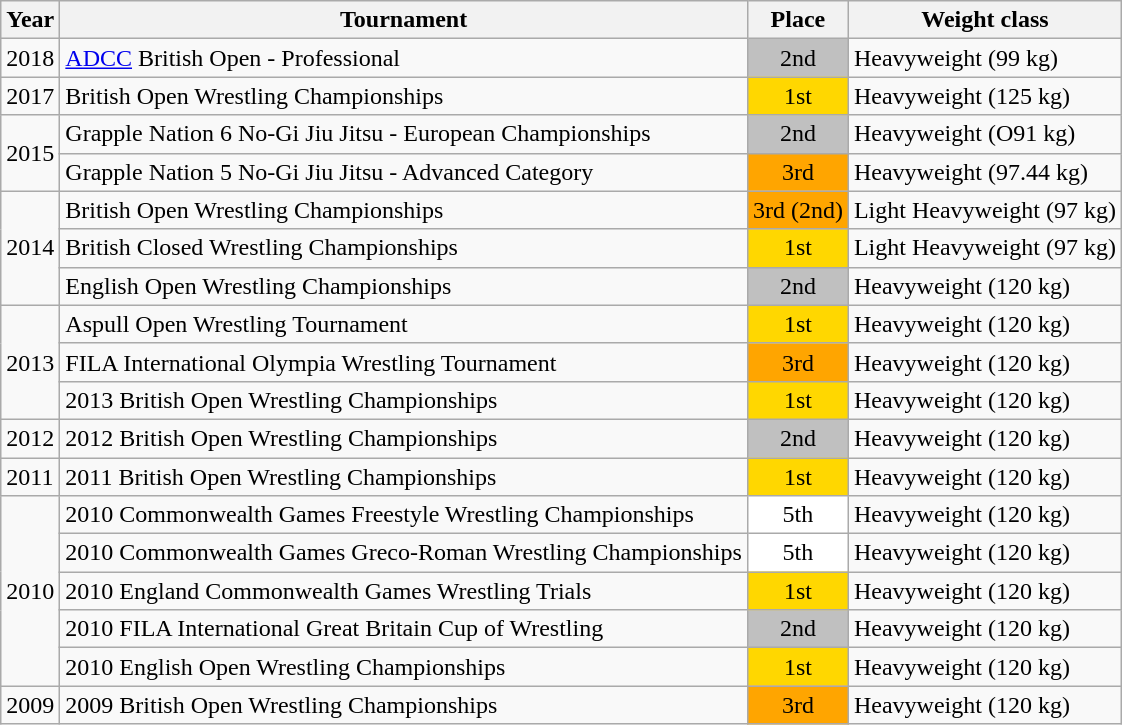<table class=wikitable>
<tr>
<th>Year</th>
<th>Tournament</th>
<th>Place</th>
<th>Weight class</th>
</tr>
<tr>
<td>2018</td>
<td><a href='#'>ADCC</a> British Open - Professional</td>
<td style="background:Silver; text-align:center;">2nd</td>
<td>Heavyweight (99 kg)</td>
</tr>
<tr>
<td>2017</td>
<td>British Open Wrestling Championships</td>
<td style="background:Gold; text-align:center;">1st</td>
<td>Heavyweight (125 kg)</td>
</tr>
<tr>
<td rowspan=2>2015</td>
<td>Grapple Nation 6 No-Gi Jiu Jitsu - European Championships</td>
<td style="background:Silver; text-align:center;">2nd</td>
<td>Heavyweight (O91 kg)</td>
</tr>
<tr>
<td>Grapple Nation 5 No-Gi Jiu Jitsu - Advanced Category</td>
<td style="background:Orange; text-align:center;">3rd</td>
<td>Heavyweight (97.44 kg)</td>
</tr>
<tr>
<td rowspan=3>2014</td>
<td>British Open Wrestling Championships</td>
<td style="background:Orange; text-align:center;">3rd (2nd)</td>
<td>Light Heavyweight (97 kg)</td>
</tr>
<tr>
<td>British Closed Wrestling Championships</td>
<td style="background:Gold; text-align:center;">1st</td>
<td>Light Heavyweight (97 kg)</td>
</tr>
<tr>
<td>English Open Wrestling Championships</td>
<td style="background:Silver; text-align:center;">2nd</td>
<td>Heavyweight (120 kg)</td>
</tr>
<tr>
<td rowspan=3>2013</td>
<td>Aspull Open Wrestling Tournament</td>
<td style="background:Gold; text-align:center;">1st</td>
<td>Heavyweight (120 kg)</td>
</tr>
<tr>
<td>FILA International Olympia Wrestling Tournament</td>
<td style="background:Orange; text-align:center;">3rd</td>
<td>Heavyweight (120 kg)</td>
</tr>
<tr>
<td>2013 British Open Wrestling Championships</td>
<td style="background:Gold; text-align:center;">1st</td>
<td>Heavyweight (120 kg)</td>
</tr>
<tr>
<td>2012</td>
<td>2012 British Open Wrestling Championships</td>
<td style="background:Silver; text-align:center;">2nd</td>
<td>Heavyweight (120 kg)</td>
</tr>
<tr>
<td>2011</td>
<td>2011 British Open Wrestling Championships</td>
<td style="background:gold; text-align:center;">1st</td>
<td>Heavyweight (120 kg)</td>
</tr>
<tr>
<td rowspan=5>2010</td>
<td>2010 Commonwealth Games Freestyle Wrestling Championships</td>
<td style="background:white; text-align:center;">5th</td>
<td>Heavyweight (120 kg)</td>
</tr>
<tr>
<td>2010 Commonwealth Games Greco-Roman Wrestling Championships</td>
<td style="background:white; text-align:center;">5th</td>
<td>Heavyweight (120 kg)</td>
</tr>
<tr>
<td>2010 England Commonwealth Games Wrestling Trials</td>
<td style="background:Gold; text-align:center;">1st</td>
<td>Heavyweight (120 kg)</td>
</tr>
<tr>
<td>2010 FILA International Great Britain Cup of Wrestling</td>
<td style="background:silver; text-align:center;">2nd</td>
<td>Heavyweight (120 kg)</td>
</tr>
<tr>
<td>2010 English Open Wrestling Championships</td>
<td style="background:gold; text-align:center;">1st</td>
<td>Heavyweight (120 kg)</td>
</tr>
<tr>
<td>2009</td>
<td>2009 British Open Wrestling Championships</td>
<td style="background:orange; text-align:center;">3rd</td>
<td>Heavyweight (120 kg)</td>
</tr>
</table>
